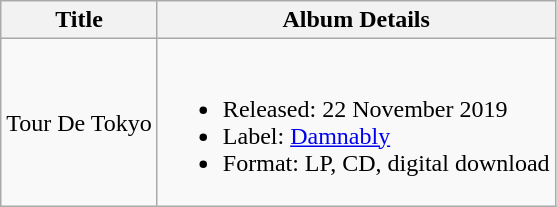<table class="wikitable">
<tr>
<th>Title</th>
<th>Album Details</th>
</tr>
<tr>
<td>Tour De Tokyo</td>
<td><br><ul><li>Released: 22 November 2019</li><li>Label: <a href='#'>Damnably</a></li><li>Format: LP, CD, digital download</li></ul></td>
</tr>
</table>
